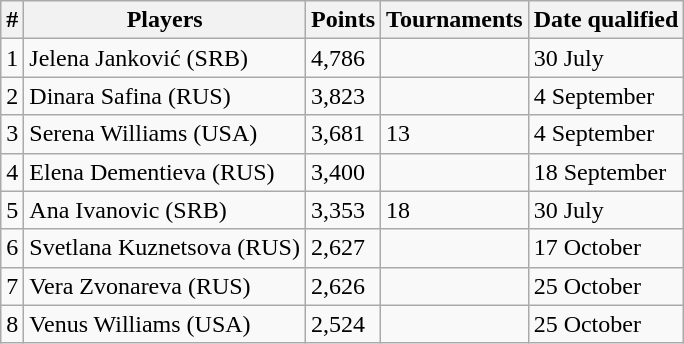<table class="wikitable">
<tr>
<th>#</th>
<th>Players</th>
<th>Points</th>
<th>Tournaments</th>
<th>Date qualified</th>
</tr>
<tr>
<td>1</td>
<td>Jelena Janković (SRB)</td>
<td>4,786</td>
<td></td>
<td>30 July</td>
</tr>
<tr>
<td>2</td>
<td>Dinara Safina (RUS)</td>
<td>3,823</td>
<td></td>
<td>4 September</td>
</tr>
<tr>
<td>3</td>
<td>Serena Williams (USA)</td>
<td>3,681</td>
<td>13</td>
<td>4 September</td>
</tr>
<tr>
<td>4</td>
<td>Elena Dementieva (RUS)</td>
<td>3,400</td>
<td></td>
<td>18 September</td>
</tr>
<tr>
<td>5</td>
<td>Ana Ivanovic (SRB)</td>
<td>3,353</td>
<td>18</td>
<td>30 July</td>
</tr>
<tr>
<td>6</td>
<td>Svetlana Kuznetsova (RUS)</td>
<td>2,627</td>
<td></td>
<td>17 October</td>
</tr>
<tr>
<td>7</td>
<td>Vera Zvonareva (RUS)</td>
<td>2,626</td>
<td></td>
<td>25 October</td>
</tr>
<tr>
<td>8</td>
<td>Venus Williams (USA)</td>
<td>2,524</td>
<td></td>
<td>25 October</td>
</tr>
</table>
